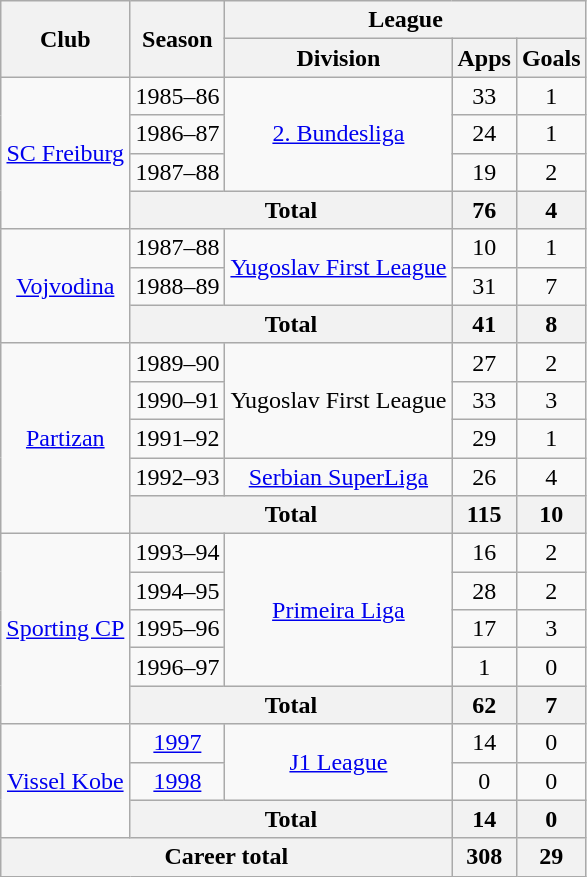<table class="wikitable" style="text-align:center">
<tr>
<th rowspan="2">Club</th>
<th rowspan="2">Season</th>
<th colspan="3">League</th>
</tr>
<tr>
<th>Division</th>
<th>Apps</th>
<th>Goals</th>
</tr>
<tr>
<td rowspan="4"><a href='#'>SC Freiburg</a></td>
<td>1985–86</td>
<td rowspan="3"><a href='#'>2. Bundesliga</a></td>
<td>33</td>
<td>1</td>
</tr>
<tr>
<td>1986–87</td>
<td>24</td>
<td>1</td>
</tr>
<tr>
<td>1987–88</td>
<td>19</td>
<td>2</td>
</tr>
<tr>
<th colspan="2">Total</th>
<th>76</th>
<th>4</th>
</tr>
<tr>
<td rowspan="3"><a href='#'>Vojvodina</a></td>
<td>1987–88</td>
<td rowspan="2"><a href='#'>Yugoslav First League</a></td>
<td>10</td>
<td>1</td>
</tr>
<tr>
<td>1988–89</td>
<td>31</td>
<td>7</td>
</tr>
<tr>
<th colspan="2">Total</th>
<th>41</th>
<th>8</th>
</tr>
<tr>
<td rowspan="5"><a href='#'>Partizan</a></td>
<td>1989–90</td>
<td rowspan="3">Yugoslav First League</td>
<td>27</td>
<td>2</td>
</tr>
<tr>
<td>1990–91</td>
<td>33</td>
<td>3</td>
</tr>
<tr>
<td>1991–92</td>
<td>29</td>
<td>1</td>
</tr>
<tr>
<td>1992–93</td>
<td><a href='#'>Serbian SuperLiga</a></td>
<td>26</td>
<td>4</td>
</tr>
<tr>
<th colspan="2">Total</th>
<th>115</th>
<th>10</th>
</tr>
<tr>
<td rowspan="5"><a href='#'>Sporting CP</a></td>
<td>1993–94</td>
<td rowspan="4"><a href='#'>Primeira Liga</a></td>
<td>16</td>
<td>2</td>
</tr>
<tr>
<td>1994–95</td>
<td>28</td>
<td>2</td>
</tr>
<tr>
<td>1995–96</td>
<td>17</td>
<td>3</td>
</tr>
<tr>
<td>1996–97</td>
<td>1</td>
<td>0</td>
</tr>
<tr>
<th colspan="2">Total</th>
<th>62</th>
<th>7</th>
</tr>
<tr>
<td rowspan="3"><a href='#'>Vissel Kobe</a></td>
<td><a href='#'>1997</a></td>
<td rowspan="2"><a href='#'>J1 League</a></td>
<td>14</td>
<td>0</td>
</tr>
<tr>
<td><a href='#'>1998</a></td>
<td>0</td>
<td>0</td>
</tr>
<tr>
<th colspan="2">Total</th>
<th>14</th>
<th>0</th>
</tr>
<tr>
<th colspan="3">Career total</th>
<th>308</th>
<th>29</th>
</tr>
</table>
